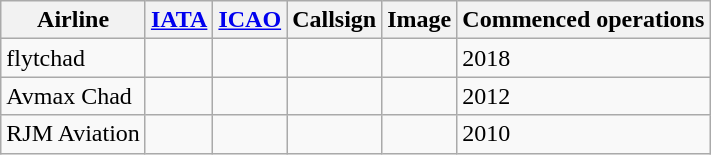<table class="wikitable sortable">
<tr valign="middle">
<th>Airline</th>
<th><a href='#'>IATA</a></th>
<th><a href='#'>ICAO</a></th>
<th>Callsign</th>
<th>Image</th>
<th>Commenced operations</th>
</tr>
<tr>
<td>flytchad</td>
<td></td>
<td></td>
<td></td>
<td></td>
<td>2018</td>
</tr>
<tr>
<td>Avmax Chad</td>
<td></td>
<td></td>
<td></td>
<td></td>
<td>2012</td>
</tr>
<tr>
<td>RJM Aviation</td>
<td></td>
<td></td>
<td></td>
<td></td>
<td>2010</td>
</tr>
</table>
